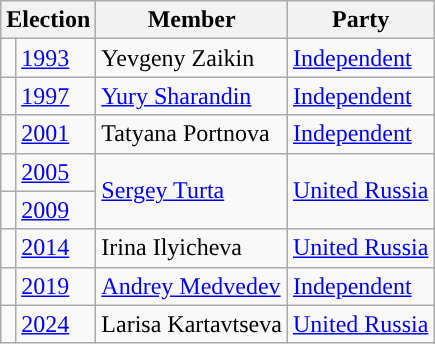<table class="wikitable">
<tr>
<th colspan="2">Election</th>
<th>Member</th>
<th>Party</th>
</tr>
<tr>
<td style="background-color:"></td>
<td><a href='#'>1993</a></td>
<td>Yevgeny Zaikin</td>
<td><a href='#'>Independent</a></td>
</tr>
<tr>
<td style="background-color:"></td>
<td><a href='#'>1997</a></td>
<td><a href='#'>Yury Sharandin</a></td>
<td><a href='#'>Independent</a></td>
</tr>
<tr>
<td style="background-color:"></td>
<td><a href='#'>2001</a></td>
<td>Tatyana Portnova</td>
<td><a href='#'>Independent</a></td>
</tr>
<tr>
<td style="background-color:"></td>
<td><a href='#'>2005</a></td>
<td rowspan=2><a href='#'>Sergey Turta</a></td>
<td rowspan=2><a href='#'>United Russia</a></td>
</tr>
<tr>
<td style="background-color:"></td>
<td><a href='#'>2009</a></td>
</tr>
<tr>
<td style="background-color:"></td>
<td><a href='#'>2014</a></td>
<td>Irina Ilyicheva</td>
<td><a href='#'>United Russia</a></td>
</tr>
<tr>
<td style="background-color:"></td>
<td><a href='#'>2019</a></td>
<td><a href='#'>Andrey Medvedev</a></td>
<td><a href='#'>Independent</a></td>
</tr>
<tr>
<td style="background-color:"></td>
<td><a href='#'>2024</a></td>
<td>Larisa Kartavtseva</td>
<td><a href='#'>United Russia</a></td>
</tr>
</table>
